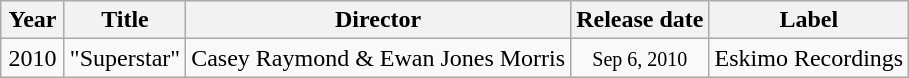<table class="wikitable">
<tr>
<th style="text-align:center; width:35px;">Year</th>
<th>Title</th>
<th>Director</th>
<th style="text-align:center;">Release date</th>
<th>Label</th>
</tr>
<tr>
<td style="text-align:center;">2010</td>
<td>"Superstar"</td>
<td style="text-align:center;">Casey Raymond & Ewan Jones Morris</td>
<td style="text-align:center;"><small>Sep 6, 2010</small></td>
<td style="text-align:center;">Eskimo Recordings</td>
</tr>
</table>
